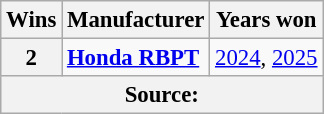<table class="wikitable" style="font-size: 95%;">
<tr>
<th>Wins</th>
<th>Manufacturer</th>
<th>Years won</th>
</tr>
<tr>
<th>2</th>
<td> <strong><a href='#'>Honda RBPT</a></strong></td>
<td><a href='#'>2024</a>, <a href='#'>2025</a></td>
</tr>
<tr>
<th colspan=3>Source:</th>
</tr>
</table>
